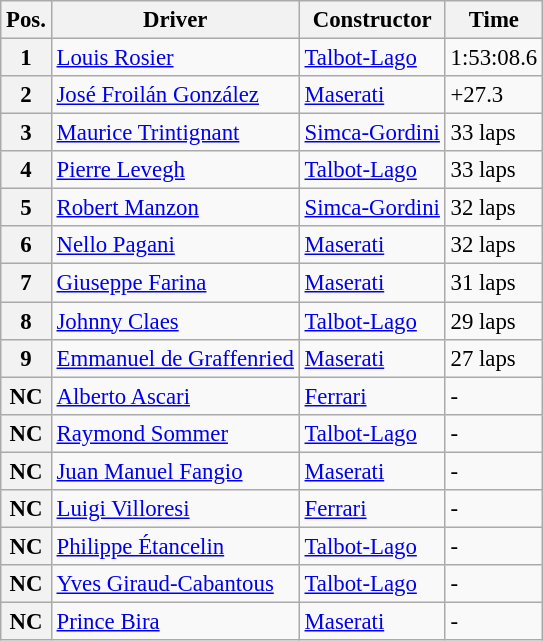<table class="wikitable" style="font-size: 95%;">
<tr>
<th>Pos.</th>
<th>Driver</th>
<th>Constructor</th>
<th>Time</th>
</tr>
<tr>
<th>1</th>
<td> <a href='#'>Louis Rosier</a></td>
<td><a href='#'>Talbot-Lago</a></td>
<td>1:53:08.6</td>
</tr>
<tr>
<th>2</th>
<td> <a href='#'>José Froilán González</a></td>
<td><a href='#'>Maserati</a></td>
<td>+27.3</td>
</tr>
<tr>
<th>3</th>
<td> <a href='#'>Maurice Trintignant</a></td>
<td><a href='#'>Simca-Gordini</a></td>
<td>33 laps</td>
</tr>
<tr>
<th>4</th>
<td> <a href='#'>Pierre Levegh</a></td>
<td><a href='#'>Talbot-Lago</a></td>
<td>33 laps</td>
</tr>
<tr>
<th>5</th>
<td> <a href='#'>Robert Manzon</a></td>
<td><a href='#'>Simca-Gordini</a></td>
<td>32 laps</td>
</tr>
<tr>
<th>6</th>
<td> <a href='#'>Nello Pagani</a></td>
<td><a href='#'>Maserati</a></td>
<td>32 laps</td>
</tr>
<tr>
<th>7</th>
<td> <a href='#'>Giuseppe Farina</a></td>
<td><a href='#'>Maserati</a></td>
<td>31 laps</td>
</tr>
<tr>
<th>8</th>
<td> <a href='#'>Johnny Claes</a></td>
<td><a href='#'>Talbot-Lago</a></td>
<td>29 laps</td>
</tr>
<tr>
<th>9</th>
<td> <a href='#'>Emmanuel de Graffenried</a></td>
<td><a href='#'>Maserati</a></td>
<td>27 laps</td>
</tr>
<tr>
<th>NC</th>
<td> <a href='#'>Alberto Ascari</a></td>
<td><a href='#'>Ferrari</a></td>
<td>-</td>
</tr>
<tr>
<th>NC</th>
<td> <a href='#'>Raymond Sommer</a></td>
<td><a href='#'>Talbot-Lago</a></td>
<td>-</td>
</tr>
<tr>
<th>NC</th>
<td> <a href='#'>Juan Manuel Fangio</a></td>
<td><a href='#'>Maserati</a></td>
<td>-</td>
</tr>
<tr>
<th>NC</th>
<td> <a href='#'>Luigi Villoresi</a></td>
<td><a href='#'>Ferrari</a></td>
<td>-</td>
</tr>
<tr>
<th>NC</th>
<td> <a href='#'>Philippe Étancelin</a></td>
<td><a href='#'>Talbot-Lago</a></td>
<td>-</td>
</tr>
<tr>
<th>NC</th>
<td> <a href='#'>Yves Giraud-Cabantous</a></td>
<td><a href='#'>Talbot-Lago</a></td>
<td>-</td>
</tr>
<tr>
<th>NC</th>
<td> <a href='#'>Prince Bira</a></td>
<td><a href='#'>Maserati</a></td>
<td>-</td>
</tr>
</table>
